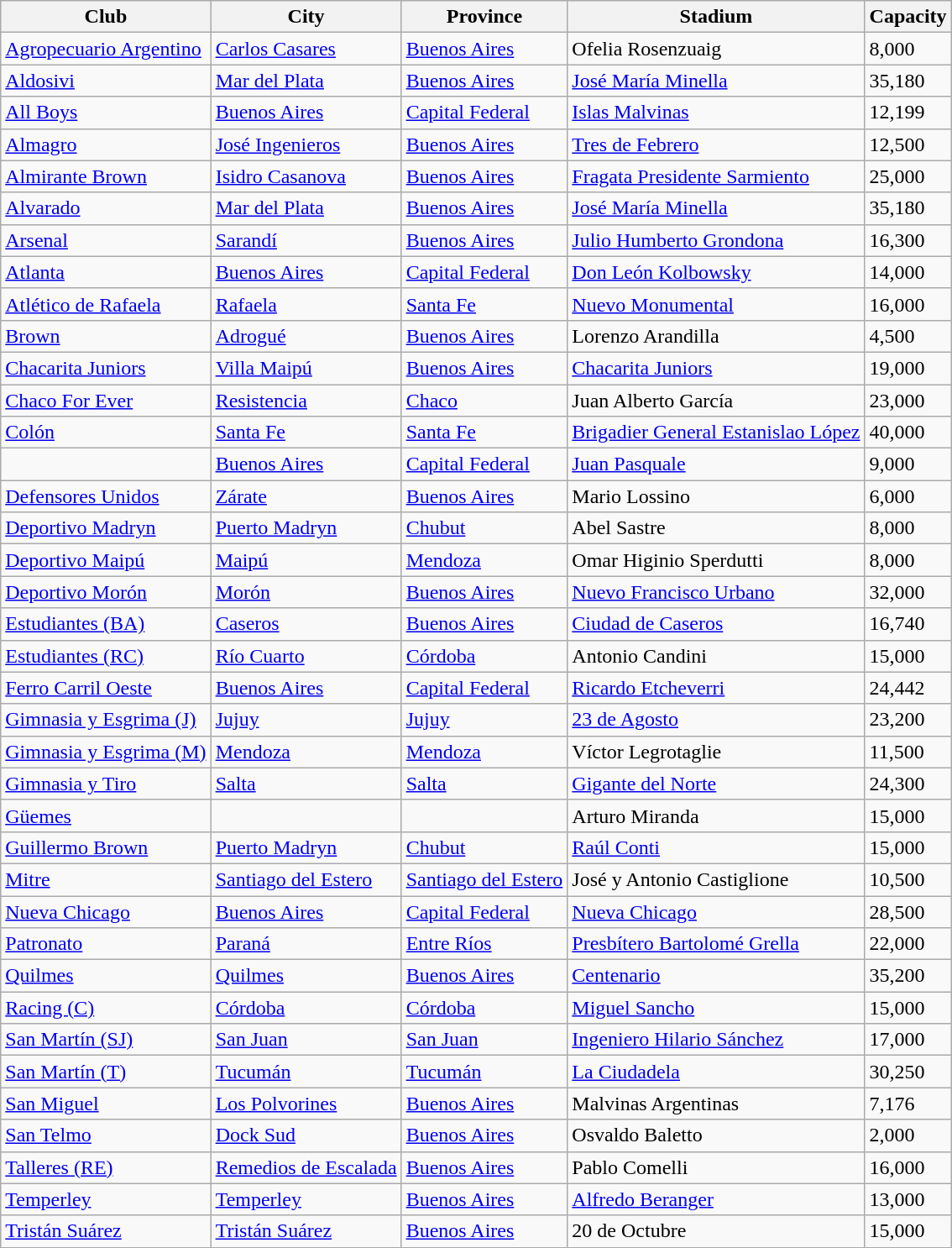<table class="wikitable sortable">
<tr>
<th width=>Club</th>
<th width=>City</th>
<th width=>Province</th>
<th width=>Stadium</th>
<th width=>Capacity</th>
</tr>
<tr>
<td><a href='#'>Agropecuario Argentino</a></td>
<td><a href='#'>Carlos Casares</a></td>
<td><a href='#'>Buenos Aires</a></td>
<td>Ofelia Rosenzuaig</td>
<td>8,000</td>
</tr>
<tr>
<td><a href='#'>Aldosivi</a></td>
<td><a href='#'>Mar del Plata</a></td>
<td><a href='#'>Buenos Aires</a></td>
<td><a href='#'>José María Minella</a></td>
<td>35,180</td>
</tr>
<tr>
<td><a href='#'>All Boys</a></td>
<td><a href='#'>Buenos Aires</a></td>
<td><a href='#'>Capital Federal</a></td>
<td><a href='#'>Islas Malvinas</a></td>
<td>12,199</td>
</tr>
<tr>
<td><a href='#'>Almagro</a></td>
<td><a href='#'>José Ingenieros</a></td>
<td><a href='#'>Buenos Aires</a></td>
<td><a href='#'>Tres de Febrero</a></td>
<td>12,500</td>
</tr>
<tr>
<td><a href='#'>Almirante Brown</a></td>
<td><a href='#'>Isidro Casanova</a></td>
<td><a href='#'>Buenos Aires</a></td>
<td><a href='#'>Fragata Presidente Sarmiento</a></td>
<td>25,000</td>
</tr>
<tr>
<td><a href='#'>Alvarado</a></td>
<td><a href='#'>Mar del Plata</a></td>
<td><a href='#'>Buenos Aires</a></td>
<td><a href='#'>José María Minella</a></td>
<td>35,180</td>
</tr>
<tr>
<td><a href='#'>Arsenal</a></td>
<td><a href='#'>Sarandí</a></td>
<td><a href='#'>Buenos Aires</a></td>
<td><a href='#'>Julio Humberto Grondona</a></td>
<td>16,300</td>
</tr>
<tr>
<td><a href='#'>Atlanta</a></td>
<td><a href='#'>Buenos Aires</a></td>
<td><a href='#'>Capital Federal</a></td>
<td><a href='#'>Don León Kolbowsky</a></td>
<td>14,000</td>
</tr>
<tr>
<td><a href='#'>Atlético de Rafaela</a></td>
<td><a href='#'>Rafaela</a></td>
<td><a href='#'>Santa Fe</a></td>
<td><a href='#'>Nuevo Monumental</a></td>
<td>16,000</td>
</tr>
<tr>
<td><a href='#'>Brown</a></td>
<td><a href='#'>Adrogué</a></td>
<td><a href='#'>Buenos Aires</a></td>
<td>Lorenzo Arandilla</td>
<td>4,500</td>
</tr>
<tr>
<td><a href='#'>Chacarita Juniors</a></td>
<td><a href='#'>Villa Maipú</a></td>
<td><a href='#'>Buenos Aires</a></td>
<td><a href='#'>Chacarita Juniors</a></td>
<td>19,000</td>
</tr>
<tr>
<td><a href='#'>Chaco For Ever</a></td>
<td><a href='#'>Resistencia</a></td>
<td><a href='#'>Chaco</a></td>
<td>Juan Alberto García</td>
<td>23,000</td>
</tr>
<tr>
<td><a href='#'>Colón</a></td>
<td><a href='#'>Santa Fe</a></td>
<td><a href='#'>Santa Fe</a></td>
<td><a href='#'>Brigadier General Estanislao López</a></td>
<td>40,000</td>
</tr>
<tr>
<td></td>
<td><a href='#'>Buenos Aires</a></td>
<td><a href='#'>Capital Federal</a></td>
<td><a href='#'>Juan Pasquale</a></td>
<td>9,000</td>
</tr>
<tr>
<td><a href='#'>Defensores Unidos</a></td>
<td><a href='#'>Zárate</a></td>
<td><a href='#'>Buenos Aires</a></td>
<td>Mario Lossino</td>
<td>6,000</td>
</tr>
<tr>
<td><a href='#'>Deportivo Madryn</a></td>
<td><a href='#'>Puerto Madryn</a></td>
<td><a href='#'>Chubut</a></td>
<td>Abel Sastre</td>
<td>8,000</td>
</tr>
<tr>
<td><a href='#'>Deportivo Maipú</a></td>
<td><a href='#'>Maipú</a></td>
<td><a href='#'>Mendoza</a></td>
<td>Omar Higinio Sperdutti</td>
<td>8,000</td>
</tr>
<tr>
<td><a href='#'>Deportivo Morón</a></td>
<td><a href='#'>Morón</a></td>
<td><a href='#'>Buenos Aires</a></td>
<td><a href='#'>Nuevo Francisco Urbano</a></td>
<td>32,000</td>
</tr>
<tr>
<td><a href='#'>Estudiantes (BA)</a></td>
<td><a href='#'>Caseros</a></td>
<td><a href='#'>Buenos Aires</a></td>
<td><a href='#'>Ciudad de Caseros</a></td>
<td>16,740</td>
</tr>
<tr>
<td><a href='#'>Estudiantes (RC)</a></td>
<td><a href='#'>Río Cuarto</a></td>
<td><a href='#'>Córdoba</a></td>
<td>Antonio Candini</td>
<td>15,000</td>
</tr>
<tr>
<td><a href='#'>Ferro Carril Oeste</a></td>
<td><a href='#'>Buenos Aires</a></td>
<td><a href='#'>Capital Federal</a></td>
<td><a href='#'>Ricardo Etcheverri</a></td>
<td>24,442</td>
</tr>
<tr>
<td><a href='#'>Gimnasia y Esgrima (J)</a></td>
<td><a href='#'>Jujuy</a></td>
<td><a href='#'>Jujuy</a></td>
<td><a href='#'>23 de Agosto</a></td>
<td>23,200</td>
</tr>
<tr>
<td><a href='#'>Gimnasia y Esgrima (M)</a></td>
<td><a href='#'>Mendoza</a></td>
<td><a href='#'>Mendoza</a></td>
<td>Víctor Legrotaglie</td>
<td>11,500</td>
</tr>
<tr>
<td><a href='#'>Gimnasia y Tiro</a></td>
<td><a href='#'>Salta</a></td>
<td><a href='#'>Salta</a></td>
<td><a href='#'>Gigante del Norte</a></td>
<td>24,300</td>
</tr>
<tr>
<td><a href='#'>Güemes</a></td>
<td></td>
<td></td>
<td>Arturo Miranda</td>
<td>15,000</td>
</tr>
<tr>
<td><a href='#'>Guillermo Brown</a></td>
<td><a href='#'>Puerto Madryn</a></td>
<td><a href='#'>Chubut</a></td>
<td><a href='#'>Raúl Conti</a></td>
<td>15,000</td>
</tr>
<tr>
<td><a href='#'>Mitre</a></td>
<td><a href='#'>Santiago del Estero</a></td>
<td><a href='#'>Santiago del Estero</a></td>
<td>José y Antonio Castiglione</td>
<td>10,500</td>
</tr>
<tr>
<td><a href='#'>Nueva Chicago</a></td>
<td><a href='#'>Buenos Aires</a></td>
<td><a href='#'>Capital Federal</a></td>
<td><a href='#'>Nueva Chicago</a></td>
<td>28,500</td>
</tr>
<tr>
<td><a href='#'>Patronato</a></td>
<td><a href='#'>Paraná</a></td>
<td><a href='#'>Entre Ríos</a></td>
<td><a href='#'>Presbítero Bartolomé Grella</a></td>
<td>22,000</td>
</tr>
<tr>
<td><a href='#'>Quilmes</a></td>
<td><a href='#'>Quilmes</a></td>
<td><a href='#'>Buenos Aires</a></td>
<td><a href='#'>Centenario</a></td>
<td>35,200</td>
</tr>
<tr>
<td><a href='#'>Racing (C)</a></td>
<td><a href='#'>Córdoba</a></td>
<td><a href='#'>Córdoba</a></td>
<td><a href='#'>Miguel Sancho</a></td>
<td>15,000</td>
</tr>
<tr>
<td><a href='#'>San Martín (SJ)</a></td>
<td><a href='#'>San Juan</a></td>
<td><a href='#'>San Juan</a></td>
<td><a href='#'>Ingeniero Hilario Sánchez</a></td>
<td>17,000</td>
</tr>
<tr>
<td><a href='#'>San Martín (T)</a></td>
<td><a href='#'>Tucumán</a></td>
<td><a href='#'>Tucumán</a></td>
<td><a href='#'>La Ciudadela</a></td>
<td>30,250</td>
</tr>
<tr>
<td><a href='#'>San Miguel</a></td>
<td><a href='#'>Los Polvorines</a></td>
<td><a href='#'>Buenos Aires</a></td>
<td>Malvinas Argentinas</td>
<td>7,176</td>
</tr>
<tr>
<td><a href='#'>San Telmo</a></td>
<td><a href='#'>Dock Sud</a></td>
<td><a href='#'>Buenos Aires</a></td>
<td>Osvaldo Baletto</td>
<td>2,000</td>
</tr>
<tr>
<td><a href='#'>Talleres (RE)</a></td>
<td><a href='#'>Remedios de Escalada</a></td>
<td><a href='#'>Buenos Aires</a></td>
<td>Pablo Comelli</td>
<td>16,000</td>
</tr>
<tr>
<td><a href='#'>Temperley</a></td>
<td><a href='#'>Temperley</a></td>
<td><a href='#'>Buenos Aires</a></td>
<td><a href='#'>Alfredo Beranger</a></td>
<td>13,000</td>
</tr>
<tr>
<td><a href='#'>Tristán Suárez</a></td>
<td><a href='#'>Tristán Suárez</a></td>
<td><a href='#'>Buenos Aires</a></td>
<td>20 de Octubre</td>
<td>15,000</td>
</tr>
</table>
